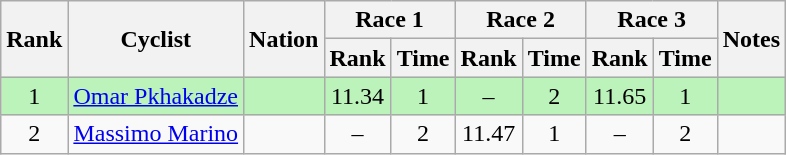<table class="wikitable sortable" style="text-align:center">
<tr>
<th rowspan=2>Rank</th>
<th rowspan=2>Cyclist</th>
<th rowspan=2>Nation</th>
<th colspan=2>Race 1</th>
<th colspan=2>Race 2</th>
<th colspan=2>Race 3</th>
<th rowspan=2>Notes</th>
</tr>
<tr>
<th>Rank</th>
<th>Time</th>
<th>Rank</th>
<th>Time</th>
<th>Rank</th>
<th>Time</th>
</tr>
<tr bgcolor=bbf3bb>
<td>1</td>
<td align=left data-sort-value="Pkhakadze, Omar"><a href='#'>Omar Pkhakadze</a></td>
<td align=left></td>
<td>11.34</td>
<td>1</td>
<td>–</td>
<td>2</td>
<td>11.65</td>
<td>1</td>
<td></td>
</tr>
<tr>
<td>2</td>
<td align=left data-sort-value="Marino, Massimo"><a href='#'>Massimo Marino</a></td>
<td align=left></td>
<td>–</td>
<td>2</td>
<td>11.47</td>
<td>1</td>
<td>–</td>
<td>2</td>
<td></td>
</tr>
</table>
